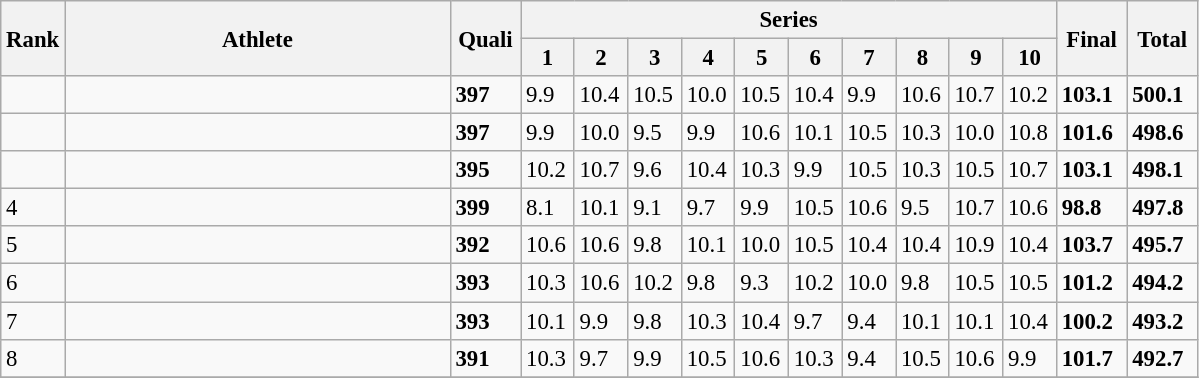<table class="wikitable" style="font-size:95%" style="width:35em;" style="text-align:center">
<tr>
<th rowspan=2>Rank</th>
<th rowspan=2 width=250>Athlete</th>
<th rowspan=2 width=40>Quali</th>
<th colspan=10 width=350>Series</th>
<th rowspan=2 width=40>Final</th>
<th rowspan=2 width=40>Total</th>
</tr>
<tr>
<th>1</th>
<th>2</th>
<th>3</th>
<th>4</th>
<th>5</th>
<th>6</th>
<th>7</th>
<th>8</th>
<th>9</th>
<th>10</th>
</tr>
<tr>
<td></td>
<td align=left></td>
<td><strong>397</strong></td>
<td>9.9</td>
<td>10.4</td>
<td>10.5</td>
<td>10.0</td>
<td>10.5</td>
<td>10.4</td>
<td>9.9</td>
<td>10.6</td>
<td>10.7</td>
<td>10.2</td>
<td><strong>103.1</strong></td>
<td><strong>500.1</strong></td>
</tr>
<tr>
<td></td>
<td align=left></td>
<td><strong>397</strong></td>
<td>9.9</td>
<td>10.0</td>
<td>9.5</td>
<td>9.9</td>
<td>10.6</td>
<td>10.1</td>
<td>10.5</td>
<td>10.3</td>
<td>10.0</td>
<td>10.8</td>
<td><strong>101.6</strong></td>
<td><strong>498.6</strong></td>
</tr>
<tr>
<td></td>
<td align=left></td>
<td><strong>395</strong></td>
<td>10.2</td>
<td>10.7</td>
<td>9.6</td>
<td>10.4</td>
<td>10.3</td>
<td>9.9</td>
<td>10.5</td>
<td>10.3</td>
<td>10.5</td>
<td>10.7</td>
<td><strong>103.1</strong></td>
<td><strong>498.1</strong></td>
</tr>
<tr>
<td>4</td>
<td align=left></td>
<td><strong>399</strong></td>
<td>8.1</td>
<td>10.1</td>
<td>9.1</td>
<td>9.7</td>
<td>9.9</td>
<td>10.5</td>
<td>10.6</td>
<td>9.5</td>
<td>10.7</td>
<td>10.6</td>
<td><strong>98.8</strong></td>
<td><strong>497.8</strong></td>
</tr>
<tr>
<td>5</td>
<td align=left></td>
<td><strong>392</strong></td>
<td>10.6</td>
<td>10.6</td>
<td>9.8</td>
<td>10.1</td>
<td>10.0</td>
<td>10.5</td>
<td>10.4</td>
<td>10.4</td>
<td>10.9</td>
<td>10.4</td>
<td><strong>103.7</strong></td>
<td><strong>495.7</strong></td>
</tr>
<tr>
<td>6</td>
<td align=left></td>
<td><strong>393</strong></td>
<td>10.3</td>
<td>10.6</td>
<td>10.2</td>
<td>9.8</td>
<td>9.3</td>
<td>10.2</td>
<td>10.0</td>
<td>9.8</td>
<td>10.5</td>
<td>10.5</td>
<td><strong>101.2</strong></td>
<td><strong>494.2</strong></td>
</tr>
<tr>
<td>7</td>
<td align=left></td>
<td><strong>393</strong></td>
<td>10.1</td>
<td>9.9</td>
<td>9.8</td>
<td>10.3</td>
<td>10.4</td>
<td>9.7</td>
<td>9.4</td>
<td>10.1</td>
<td>10.1</td>
<td>10.4</td>
<td><strong>100.2</strong></td>
<td><strong>493.2</strong></td>
</tr>
<tr>
<td>8</td>
<td align=left></td>
<td><strong>391</strong></td>
<td>10.3</td>
<td>9.7</td>
<td>9.9</td>
<td>10.5</td>
<td>10.6</td>
<td>10.3</td>
<td>9.4</td>
<td>10.5</td>
<td>10.6</td>
<td>9.9</td>
<td><strong>101.7</strong></td>
<td><strong>492.7</strong></td>
</tr>
<tr>
</tr>
</table>
